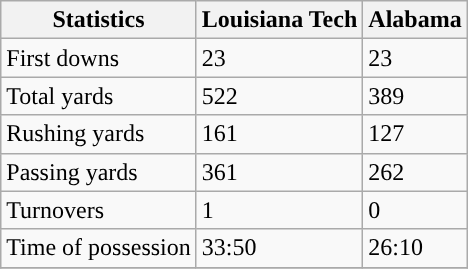<table class="wikitable" style="float: left;">
<tr>
<th>Statistics</th>
<th style=>Louisiana Tech</th>
<th>Alabama</th>
</tr>
<tr>
<td>First downs</td>
<td>23</td>
<td>23</td>
</tr>
<tr>
<td>Total yards</td>
<td>522</td>
<td>389</td>
</tr>
<tr>
<td>Rushing yards</td>
<td>161</td>
<td>127</td>
</tr>
<tr>
<td>Passing yards</td>
<td>361</td>
<td>262</td>
</tr>
<tr>
<td>Turnovers</td>
<td>1</td>
<td>0</td>
</tr>
<tr>
<td>Time of possession</td>
<td>33:50</td>
<td>26:10</td>
</tr>
<tr>
</tr>
</table>
